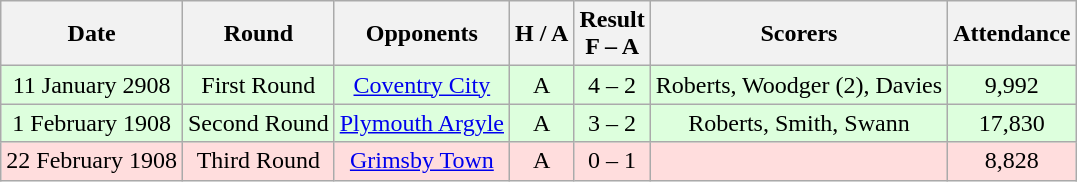<table class="wikitable" style="text-align:center">
<tr>
<th>Date</th>
<th>Round</th>
<th>Opponents</th>
<th>H / A</th>
<th>Result<br>F – A</th>
<th>Scorers</th>
<th>Attendance</th>
</tr>
<tr bgcolor="#ddffdd">
<td>11 January 2908</td>
<td>First Round</td>
<td><a href='#'>Coventry City</a></td>
<td>A</td>
<td>4 – 2</td>
<td>Roberts, Woodger (2), Davies</td>
<td>9,992</td>
</tr>
<tr bgcolor="#ddffdd">
<td>1 February 1908</td>
<td>Second Round</td>
<td><a href='#'>Plymouth Argyle</a></td>
<td>A</td>
<td>3 – 2</td>
<td>Roberts, Smith, Swann</td>
<td>17,830</td>
</tr>
<tr bgcolor="#ffdddd">
<td>22 February 1908</td>
<td>Third Round</td>
<td><a href='#'>Grimsby Town</a></td>
<td>A</td>
<td>0 – 1</td>
<td></td>
<td>8,828</td>
</tr>
</table>
